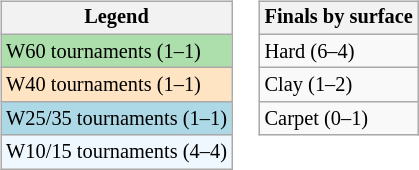<table>
<tr valign=top>
<td><br><table class="wikitable" style="font-size:85%">
<tr>
<th>Legend</th>
</tr>
<tr style="background:#addfad;">
<td>W60 tournaments (1–1)</td>
</tr>
<tr style="background:#ffe4c4;">
<td>W40 tournaments (1–1)</td>
</tr>
<tr style="background:lightblue;">
<td>W25/35 tournaments (1–1)</td>
</tr>
<tr style="background:#f0f8ff;">
<td>W10/15 tournaments (4–4)</td>
</tr>
</table>
</td>
<td><br><table class="wikitable" style="font-size:85%;">
<tr>
<th>Finals by surface</th>
</tr>
<tr>
<td>Hard (6–4)</td>
</tr>
<tr>
<td>Clay (1–2)</td>
</tr>
<tr>
<td>Carpet (0–1)</td>
</tr>
</table>
</td>
</tr>
</table>
